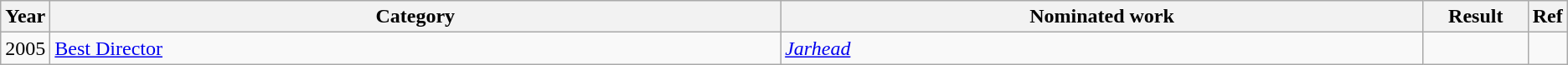<table class="wikitable sortable">
<tr>
<th scope="col" style="width:1em;">Year</th>
<th scope="col" style="width:40em;">Category</th>
<th scope="col" style="width:35em;">Nominated work</th>
<th scope="col" style="width:5em;">Result</th>
<th scope="col" style="width:1em;" class="unsortable">Ref</th>
</tr>
<tr>
<td>2005</td>
<td><a href='#'>Best Director</a></td>
<td><em><a href='#'>Jarhead</a></em></td>
<td></td>
<td></td>
</tr>
</table>
